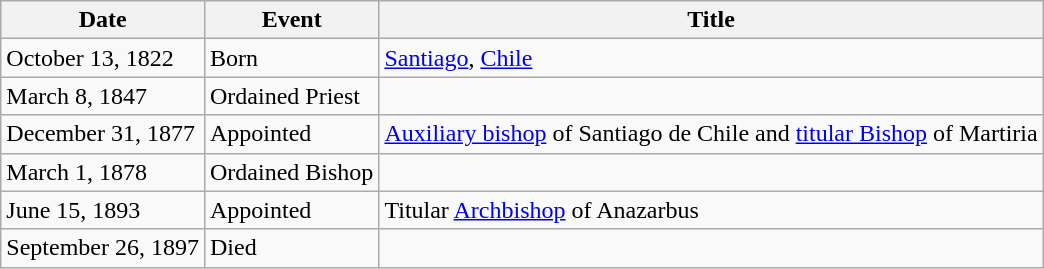<table class="wikitable" style="margin:1em auto;">
<tr>
<th>Date</th>
<th>Event</th>
<th>Title</th>
</tr>
<tr>
<td>October 13, 1822</td>
<td>Born</td>
<td><a href='#'>Santiago</a>, <a href='#'>Chile</a></td>
</tr>
<tr>
<td>March 8, 1847</td>
<td>Ordained Priest</td>
<td></td>
</tr>
<tr>
<td>December 31, 1877</td>
<td>Appointed</td>
<td><a href='#'>Auxiliary bishop</a> of Santiago de Chile and <a href='#'>titular Bishop</a> of Martiria</td>
</tr>
<tr>
<td>March 1, 1878</td>
<td>Ordained Bishop</td>
<td></td>
</tr>
<tr>
<td>June 15, 1893</td>
<td>Appointed</td>
<td>Titular <a href='#'>Archbishop</a> of Anazarbus</td>
</tr>
<tr>
<td>September 26, 1897</td>
<td>Died</td>
<td></td>
</tr>
</table>
